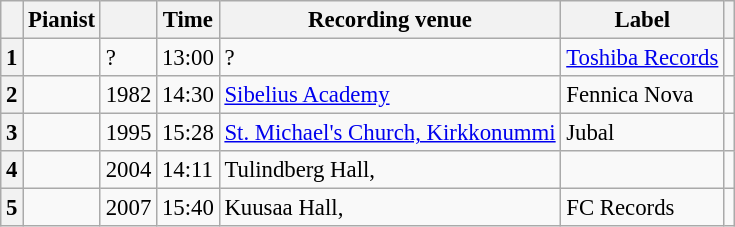<table class="wikitable sortable" style="margin-right:0; font-size:95%">
<tr>
<th scope="col"></th>
<th scope="col">Pianist</th>
<th scope="col"></th>
<th scope="col">Time</th>
<th scope="col">Recording venue</th>
<th scope="col">Label</th>
<th scope="col"class="unsortable"></th>
</tr>
<tr>
<th scope="row">1</th>
<td></td>
<td>?</td>
<td>13:00</td>
<td>?</td>
<td><a href='#'>Toshiba Records</a></td>
<td></td>
</tr>
<tr>
<th scope="row">2</th>
<td></td>
<td>1982</td>
<td>14:30</td>
<td><a href='#'>Sibelius Academy</a></td>
<td>Fennica Nova</td>
<td></td>
</tr>
<tr>
<th scope="row">3</th>
<td></td>
<td>1995</td>
<td>15:28</td>
<td><a href='#'>St. Michael's Church, Kirkkonummi</a></td>
<td>Jubal</td>
<td></td>
</tr>
<tr>
<th scope="row">4</th>
<td></td>
<td>2004</td>
<td>14:11</td>
<td>Tulindberg Hall, </td>
<td></td>
<td></td>
</tr>
<tr>
<th scope="row">5</th>
<td></td>
<td>2007</td>
<td>15:40</td>
<td>Kuusaa Hall, </td>
<td>FC Records</td>
<td></td>
</tr>
</table>
